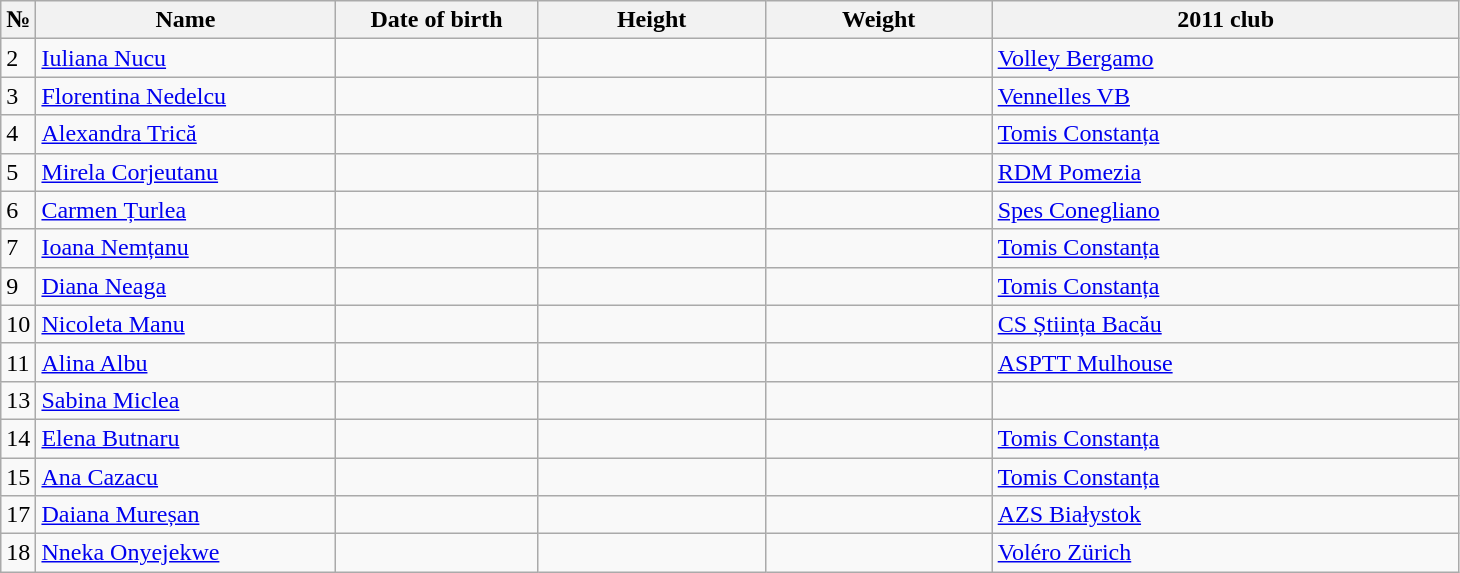<table class=wikitable sortable style=font-size:100%; text-align:center;>
<tr>
<th>№</th>
<th style=width:12em>Name</th>
<th style=width:8em>Date of birth</th>
<th style=width:9em>Height</th>
<th style=width:9em>Weight</th>
<th style=width:19em>2011 club</th>
</tr>
<tr>
<td>2</td>
<td><a href='#'>Iuliana Nucu</a></td>
<td></td>
<td></td>
<td></td>
<td> <a href='#'>Volley Bergamo</a></td>
</tr>
<tr>
<td>3</td>
<td><a href='#'>Florentina Nedelcu</a></td>
<td></td>
<td></td>
<td></td>
<td> <a href='#'>Vennelles VB</a></td>
</tr>
<tr>
<td>4</td>
<td><a href='#'>Alexandra Trică</a></td>
<td></td>
<td></td>
<td></td>
<td> <a href='#'>Tomis Constanța</a></td>
</tr>
<tr>
<td>5</td>
<td><a href='#'>Mirela Corjeutanu</a></td>
<td></td>
<td></td>
<td></td>
<td> <a href='#'>RDM Pomezia</a></td>
</tr>
<tr>
<td>6</td>
<td><a href='#'>Carmen Țurlea</a></td>
<td></td>
<td></td>
<td></td>
<td> <a href='#'>Spes Conegliano</a></td>
</tr>
<tr>
<td>7</td>
<td><a href='#'>Ioana Nemțanu</a></td>
<td></td>
<td></td>
<td></td>
<td> <a href='#'>Tomis Constanța</a></td>
</tr>
<tr>
<td>9</td>
<td><a href='#'>Diana Neaga</a></td>
<td></td>
<td></td>
<td></td>
<td> <a href='#'>Tomis Constanța</a></td>
</tr>
<tr>
<td>10</td>
<td><a href='#'>Nicoleta Manu</a></td>
<td></td>
<td></td>
<td></td>
<td> <a href='#'>CS Știința Bacău</a></td>
</tr>
<tr>
<td>11</td>
<td><a href='#'>Alina Albu</a></td>
<td></td>
<td></td>
<td></td>
<td> <a href='#'>ASPTT Mulhouse</a></td>
</tr>
<tr>
<td>13</td>
<td><a href='#'>Sabina Miclea</a></td>
<td></td>
<td></td>
<td></td>
<td></td>
</tr>
<tr>
<td>14</td>
<td><a href='#'>Elena Butnaru</a></td>
<td></td>
<td></td>
<td></td>
<td> <a href='#'>Tomis Constanța</a></td>
</tr>
<tr>
<td>15</td>
<td><a href='#'>Ana Cazacu</a></td>
<td></td>
<td></td>
<td></td>
<td> <a href='#'>Tomis Constanța</a></td>
</tr>
<tr>
<td>17</td>
<td><a href='#'>Daiana Mureșan</a></td>
<td></td>
<td></td>
<td></td>
<td> <a href='#'>AZS Białystok</a></td>
</tr>
<tr>
<td>18</td>
<td><a href='#'>Nneka Onyejekwe</a></td>
<td></td>
<td></td>
<td></td>
<td> <a href='#'>Voléro Zürich</a></td>
</tr>
</table>
